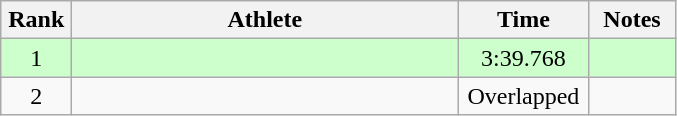<table class=wikitable style="text-align:center">
<tr>
<th width=40>Rank</th>
<th width=250>Athlete</th>
<th width=80>Time</th>
<th width=50>Notes</th>
</tr>
<tr bgcolor="ccffcc">
<td>1</td>
<td align=left></td>
<td>3:39.768</td>
<td></td>
</tr>
<tr>
<td>2</td>
<td align=left></td>
<td>Overlapped</td>
<td></td>
</tr>
</table>
